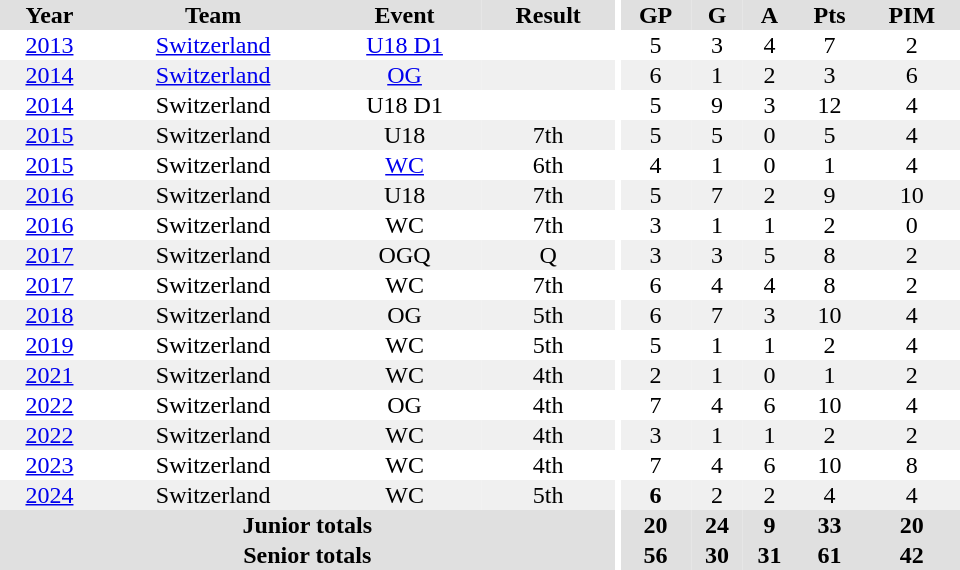<table border="0" cellpadding="1" cellspacing="0" ID="Table3" style="text-align:center; width:40em">
<tr ALIGN="center" bgcolor="#e0e0e0">
<th>Year</th>
<th>Team</th>
<th>Event</th>
<th>Result</th>
<th rowspan="100" bgcolor="#ffffff"></th>
<th>GP</th>
<th>G</th>
<th>A</th>
<th>Pts</th>
<th>PIM</th>
</tr>
<tr>
<td><a href='#'>2013</a></td>
<td><a href='#'>Switzerland</a></td>
<td><a href='#'>U18 D1</a></td>
<td></td>
<td>5</td>
<td>3</td>
<td>4</td>
<td>7</td>
<td>2</td>
</tr>
<tr bgcolor="#f0f0f0">
<td><a href='#'>2014</a></td>
<td><a href='#'>Switzerland</a></td>
<td><a href='#'>OG</a></td>
<td></td>
<td>6</td>
<td>1</td>
<td>2</td>
<td>3</td>
<td>6</td>
</tr>
<tr>
<td><a href='#'>2014</a></td>
<td>Switzerland</td>
<td>U18 D1</td>
<td></td>
<td>5</td>
<td>9</td>
<td>3</td>
<td>12</td>
<td>4</td>
</tr>
<tr bgcolor="#f0f0f0">
<td><a href='#'>2015</a></td>
<td>Switzerland</td>
<td>U18</td>
<td>7th</td>
<td>5</td>
<td>5</td>
<td>0</td>
<td>5</td>
<td>4</td>
</tr>
<tr>
<td><a href='#'>2015</a></td>
<td>Switzerland</td>
<td><a href='#'>WC</a></td>
<td>6th</td>
<td>4</td>
<td>1</td>
<td>0</td>
<td>1</td>
<td>4</td>
</tr>
<tr bgcolor="#f0f0f0">
<td><a href='#'>2016</a></td>
<td>Switzerland</td>
<td>U18</td>
<td>7th</td>
<td>5</td>
<td>7</td>
<td>2</td>
<td>9</td>
<td>10</td>
</tr>
<tr>
<td><a href='#'>2016</a></td>
<td>Switzerland</td>
<td>WC</td>
<td>7th</td>
<td>3</td>
<td>1</td>
<td>1</td>
<td>2</td>
<td>0</td>
</tr>
<tr bgcolor="#f0f0f0">
<td><a href='#'>2017</a></td>
<td>Switzerland</td>
<td>OGQ</td>
<td>Q</td>
<td>3</td>
<td>3</td>
<td>5</td>
<td>8</td>
<td>2</td>
</tr>
<tr>
<td><a href='#'>2017</a></td>
<td>Switzerland</td>
<td>WC</td>
<td>7th</td>
<td>6</td>
<td>4</td>
<td>4</td>
<td>8</td>
<td>2</td>
</tr>
<tr bgcolor="#f0f0f0">
<td><a href='#'>2018</a></td>
<td>Switzerland</td>
<td>OG</td>
<td>5th</td>
<td>6</td>
<td>7</td>
<td>3</td>
<td>10</td>
<td>4</td>
</tr>
<tr>
<td><a href='#'>2019</a></td>
<td>Switzerland</td>
<td>WC</td>
<td>5th</td>
<td>5</td>
<td>1</td>
<td>1</td>
<td>2</td>
<td>4</td>
</tr>
<tr bgcolor="#f0f0f0">
<td><a href='#'>2021</a></td>
<td>Switzerland</td>
<td>WC</td>
<td>4th</td>
<td>2</td>
<td>1</td>
<td>0</td>
<td>1</td>
<td>2</td>
</tr>
<tr>
<td><a href='#'>2022</a></td>
<td>Switzerland</td>
<td>OG</td>
<td>4th</td>
<td>7</td>
<td>4</td>
<td>6</td>
<td>10</td>
<td>4</td>
</tr>
<tr bgcolor="#f0f0f0">
<td><a href='#'>2022</a></td>
<td>Switzerland</td>
<td>WC</td>
<td>4th</td>
<td>3</td>
<td>1</td>
<td>1</td>
<td>2</td>
<td>2</td>
</tr>
<tr>
<td><a href='#'>2023</a></td>
<td>Switzerland</td>
<td>WC</td>
<td>4th</td>
<td>7</td>
<td>4</td>
<td>6</td>
<td>10</td>
<td>8</td>
</tr>
<tr bgcolor="#f0f0f0">
<td><a href='#'>2024</a></td>
<td>Switzerland</td>
<td>WC</td>
<td>5th</td>
<th>6</th>
<td>2</td>
<td>2</td>
<td>4</td>
<td>4</td>
</tr>
<tr bgcolor="#e0e0e0">
<th colspan="4">Junior totals</th>
<th>20</th>
<th>24</th>
<th>9</th>
<th>33</th>
<th>20</th>
</tr>
<tr bgcolor="#e0e0e0">
<th colspan="4">Senior totals</th>
<th>56</th>
<th>30</th>
<th>31</th>
<th>61</th>
<th>42</th>
</tr>
</table>
